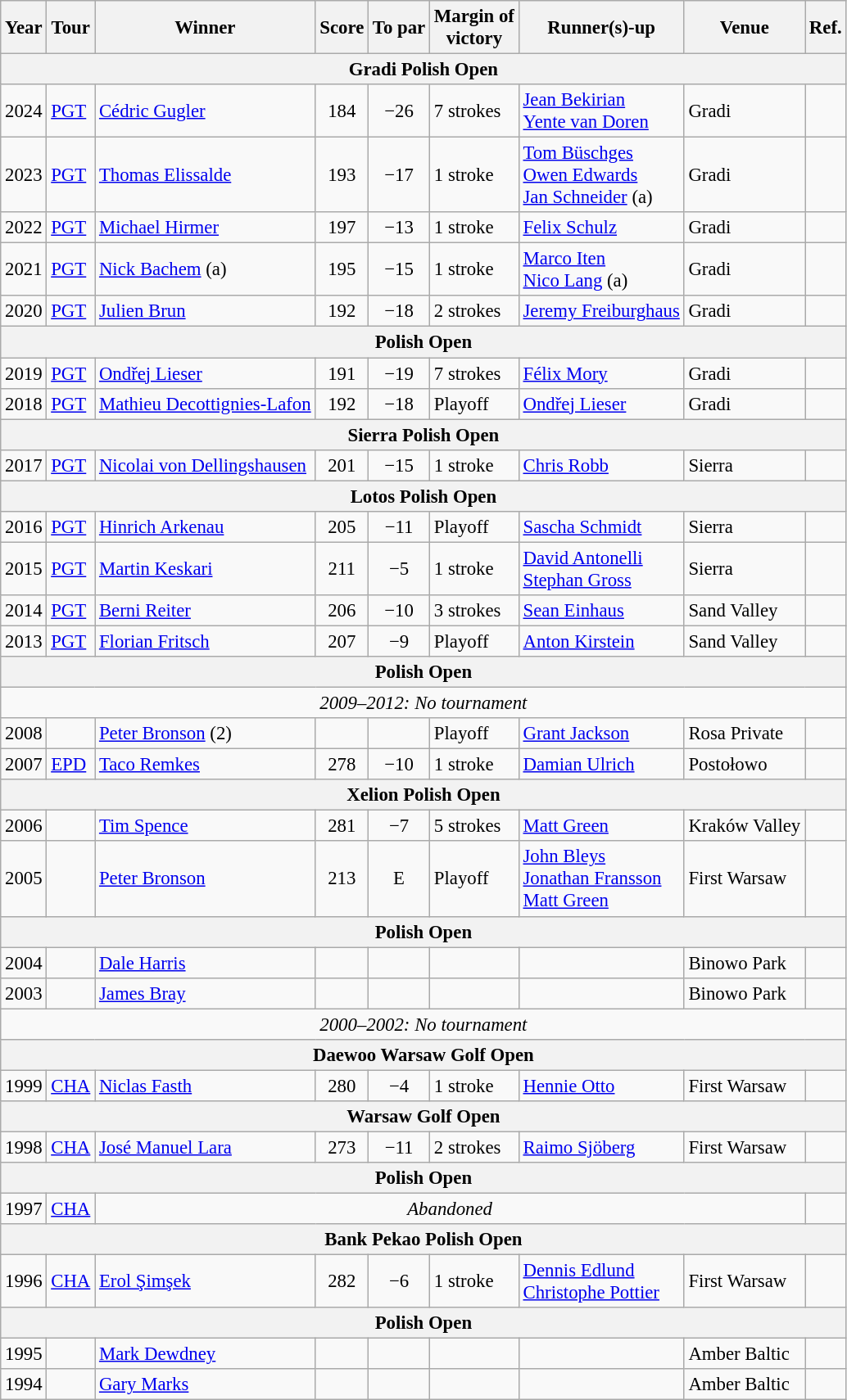<table class=wikitable style="font-size:95%">
<tr>
<th>Year</th>
<th>Tour</th>
<th>Winner</th>
<th>Score</th>
<th>To par</th>
<th>Margin of<br>victory</th>
<th>Runner(s)-up</th>
<th>Venue</th>
<th>Ref.</th>
</tr>
<tr>
<th colspan=9>Gradi Polish Open</th>
</tr>
<tr>
<td>2024</td>
<td><a href='#'>PGT</a></td>
<td> <a href='#'>Cédric Gugler</a></td>
<td align=center>184</td>
<td align=center>−26</td>
<td>7 strokes</td>
<td> <a href='#'>Jean Bekirian</a><br> <a href='#'>Yente van Doren</a></td>
<td>Gradi</td>
<td></td>
</tr>
<tr>
<td>2023</td>
<td><a href='#'>PGT</a></td>
<td> <a href='#'>Thomas Elissalde</a></td>
<td align=center>193</td>
<td align=center>−17</td>
<td>1 stroke</td>
<td> <a href='#'>Tom Büschges</a><br> <a href='#'>Owen Edwards</a><br> <a href='#'>Jan Schneider</a> (a)</td>
<td>Gradi</td>
<td></td>
</tr>
<tr>
<td>2022</td>
<td><a href='#'>PGT</a></td>
<td> <a href='#'>Michael Hirmer</a></td>
<td align=center>197</td>
<td align=center>−13</td>
<td>1 stroke</td>
<td> <a href='#'>Felix Schulz</a></td>
<td>Gradi</td>
<td></td>
</tr>
<tr>
<td>2021</td>
<td><a href='#'>PGT</a></td>
<td> <a href='#'>Nick Bachem</a> (a)</td>
<td align=center>195</td>
<td align=center>−15</td>
<td>1 stroke</td>
<td> <a href='#'>Marco Iten</a><br> <a href='#'>Nico Lang</a> (a)</td>
<td>Gradi</td>
<td></td>
</tr>
<tr>
<td>2020</td>
<td><a href='#'>PGT</a></td>
<td> <a href='#'>Julien Brun</a></td>
<td align=center>192</td>
<td align=center>−18</td>
<td>2 strokes</td>
<td> <a href='#'>Jeremy Freiburghaus</a></td>
<td>Gradi</td>
<td></td>
</tr>
<tr>
<th colspan=9>Polish Open</th>
</tr>
<tr>
<td>2019</td>
<td><a href='#'>PGT</a></td>
<td> <a href='#'>Ondřej Lieser</a></td>
<td align=center>191</td>
<td align=center>−19</td>
<td>7 strokes</td>
<td> <a href='#'>Félix Mory</a></td>
<td>Gradi</td>
<td></td>
</tr>
<tr>
<td>2018</td>
<td><a href='#'>PGT</a></td>
<td> <a href='#'>Mathieu Decottignies-Lafon</a></td>
<td align=center>192</td>
<td align=center>−18</td>
<td>Playoff</td>
<td> <a href='#'>Ondřej Lieser</a></td>
<td>Gradi</td>
<td></td>
</tr>
<tr>
<th colspan=9>Sierra Polish Open</th>
</tr>
<tr>
<td>2017</td>
<td><a href='#'>PGT</a></td>
<td> <a href='#'>Nicolai von Dellingshausen</a></td>
<td align=center>201</td>
<td align=center>−15</td>
<td>1 stroke</td>
<td> <a href='#'>Chris Robb</a></td>
<td>Sierra</td>
<td></td>
</tr>
<tr>
<th colspan=9>Lotos Polish Open</th>
</tr>
<tr>
<td>2016</td>
<td><a href='#'>PGT</a></td>
<td> <a href='#'>Hinrich Arkenau</a></td>
<td align=center>205</td>
<td align=center>−11</td>
<td>Playoff</td>
<td> <a href='#'>Sascha Schmidt</a></td>
<td>Sierra</td>
<td></td>
</tr>
<tr>
<td>2015</td>
<td><a href='#'>PGT</a></td>
<td> <a href='#'>Martin Keskari</a></td>
<td align=center>211</td>
<td align=center>−5</td>
<td>1 stroke</td>
<td> <a href='#'>David Antonelli</a><br> <a href='#'>Stephan Gross</a></td>
<td>Sierra</td>
<td></td>
</tr>
<tr>
<td>2014</td>
<td><a href='#'>PGT</a></td>
<td> <a href='#'>Berni Reiter</a></td>
<td align=center>206</td>
<td align=center>−10</td>
<td>3 strokes</td>
<td> <a href='#'>Sean Einhaus</a></td>
<td>Sand Valley</td>
<td></td>
</tr>
<tr>
<td>2013</td>
<td><a href='#'>PGT</a></td>
<td> <a href='#'>Florian Fritsch</a></td>
<td align=center>207</td>
<td align=center>−9</td>
<td>Playoff</td>
<td> <a href='#'>Anton Kirstein</a></td>
<td>Sand Valley</td>
<td></td>
</tr>
<tr>
<th colspan=9>Polish Open</th>
</tr>
<tr>
<td colspan=9 align=center><em>2009–2012: No tournament</em></td>
</tr>
<tr>
<td>2008</td>
<td></td>
<td> <a href='#'>Peter Bronson</a> (2)</td>
<td align=center></td>
<td align=center></td>
<td>Playoff</td>
<td> <a href='#'>Grant Jackson</a></td>
<td>Rosa Private</td>
<td></td>
</tr>
<tr>
<td>2007</td>
<td><a href='#'>EPD</a></td>
<td> <a href='#'>Taco Remkes</a></td>
<td align=center>278</td>
<td align=center>−10</td>
<td>1 stroke</td>
<td> <a href='#'>Damian Ulrich</a></td>
<td>Postołowo</td>
<td></td>
</tr>
<tr>
<th colspan=9>Xelion Polish Open</th>
</tr>
<tr>
<td>2006</td>
<td></td>
<td> <a href='#'>Tim Spence</a></td>
<td align=center>281</td>
<td align=center>−7</td>
<td>5 strokes</td>
<td> <a href='#'>Matt Green</a></td>
<td>Kraków Valley</td>
<td></td>
</tr>
<tr>
<td>2005</td>
<td></td>
<td> <a href='#'>Peter Bronson</a></td>
<td align=center>213</td>
<td align=center>E</td>
<td>Playoff</td>
<td> <a href='#'>John Bleys</a><br> <a href='#'>Jonathan Fransson</a><br> <a href='#'>Matt Green</a></td>
<td>First Warsaw</td>
<td></td>
</tr>
<tr>
<th colspan=9>Polish Open</th>
</tr>
<tr>
<td>2004</td>
<td></td>
<td> <a href='#'>Dale Harris</a></td>
<td align=center></td>
<td align=center></td>
<td></td>
<td></td>
<td>Binowo Park</td>
<td></td>
</tr>
<tr>
<td>2003</td>
<td></td>
<td> <a href='#'>James Bray</a></td>
<td align=center></td>
<td align=center></td>
<td></td>
<td></td>
<td>Binowo Park</td>
<td></td>
</tr>
<tr>
<td colspan=9 align=center><em>2000–2002: No tournament</em></td>
</tr>
<tr>
<th colspan=9>Daewoo Warsaw Golf Open</th>
</tr>
<tr>
<td>1999</td>
<td><a href='#'>CHA</a></td>
<td> <a href='#'>Niclas Fasth</a></td>
<td align=center>280</td>
<td align=center>−4</td>
<td>1 stroke</td>
<td> <a href='#'>Hennie Otto</a></td>
<td>First Warsaw</td>
<td></td>
</tr>
<tr>
<th colspan=9>Warsaw Golf Open</th>
</tr>
<tr>
<td>1998</td>
<td><a href='#'>CHA</a></td>
<td> <a href='#'>José Manuel Lara</a></td>
<td align=center>273</td>
<td align=center>−11</td>
<td>2 strokes</td>
<td> <a href='#'>Raimo Sjöberg</a></td>
<td>First Warsaw</td>
<td></td>
</tr>
<tr>
<th colspan=9>Polish Open</th>
</tr>
<tr>
<td>1997</td>
<td><a href='#'>CHA</a></td>
<td colspan=6 align=center><em>Abandoned</em></td>
<td></td>
</tr>
<tr>
<th colspan=9>Bank Pekao Polish Open</th>
</tr>
<tr>
<td>1996</td>
<td><a href='#'>CHA</a></td>
<td> <a href='#'>Erol Şimşek</a></td>
<td align=center>282</td>
<td align=center>−6</td>
<td>1 stroke</td>
<td> <a href='#'>Dennis Edlund</a><br> <a href='#'>Christophe Pottier</a></td>
<td>First Warsaw</td>
<td></td>
</tr>
<tr>
<th colspan=9>Polish Open</th>
</tr>
<tr>
<td>1995</td>
<td></td>
<td> <a href='#'>Mark Dewdney</a></td>
<td align=center></td>
<td align=center></td>
<td></td>
<td></td>
<td>Amber Baltic</td>
<td></td>
</tr>
<tr>
<td>1994</td>
<td></td>
<td> <a href='#'>Gary Marks</a></td>
<td align=center></td>
<td align=center></td>
<td></td>
<td></td>
<td>Amber Baltic</td>
<td></td>
</tr>
</table>
